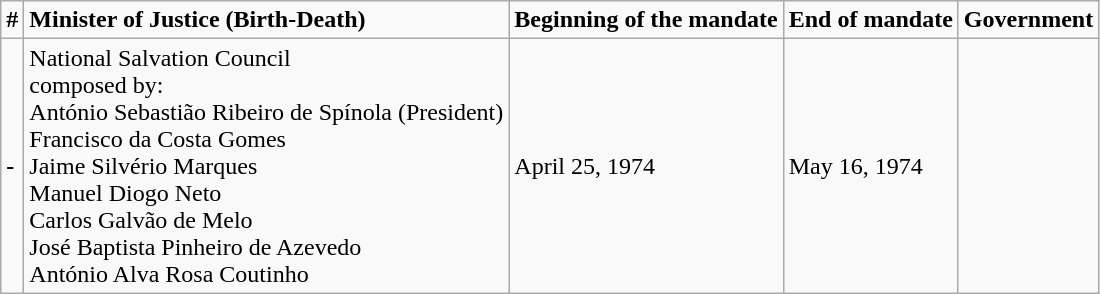<table class="wikitable">
<tr>
<td><strong>#</strong></td>
<td><strong>Minister of Justice (Birth-Death)</strong></td>
<td><strong>Beginning of the mandate</strong></td>
<td><strong>End of mandate</strong></td>
<td><strong>Government</strong></td>
</tr>
<tr>
<td><strong>-</strong></td>
<td>National Salvation Council<br>composed by:<br>António Sebastião Ribeiro de Spínola (President)<br>Francisco da Costa Gomes<br>Jaime Silvério Marques<br>Manuel Diogo Neto<br>Carlos Galvão de Melo<br>José Baptista Pinheiro de Azevedo<br>António Alva Rosa Coutinho</td>
<td>April 25, 1974</td>
<td>May 16, 1974</td>
<td></td>
</tr>
</table>
